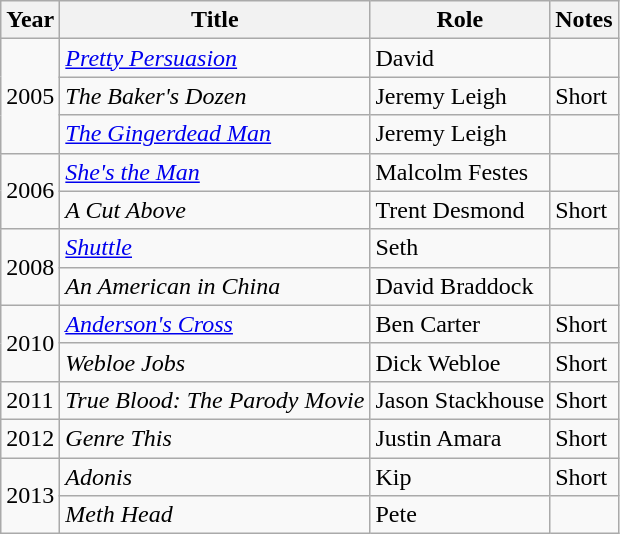<table class="wikitable">
<tr>
<th>Year</th>
<th>Title</th>
<th>Role</th>
<th>Notes</th>
</tr>
<tr>
<td rowspan="3">2005</td>
<td><em><a href='#'>Pretty Persuasion</a></em></td>
<td>David</td>
<td></td>
</tr>
<tr>
<td><em>The Baker's Dozen</em></td>
<td>Jeremy Leigh</td>
<td>Short</td>
</tr>
<tr>
<td><em><a href='#'>The Gingerdead Man</a></em></td>
<td>Jeremy Leigh</td>
<td></td>
</tr>
<tr>
<td rowspan="2">2006</td>
<td><em><a href='#'>She's the Man</a></em></td>
<td>Malcolm Festes</td>
<td></td>
</tr>
<tr>
<td><em>A Cut Above</em></td>
<td>Trent Desmond</td>
<td>Short</td>
</tr>
<tr>
<td rowspan="2">2008</td>
<td><em><a href='#'>Shuttle</a></em></td>
<td>Seth</td>
<td></td>
</tr>
<tr>
<td><em>An American in China</em></td>
<td>David Braddock</td>
<td></td>
</tr>
<tr>
<td rowspan="2">2010</td>
<td><em><a href='#'>Anderson's Cross</a></em></td>
<td>Ben Carter</td>
<td>Short</td>
</tr>
<tr>
<td><em>Webloe Jobs</em></td>
<td>Dick Webloe</td>
<td>Short</td>
</tr>
<tr>
<td>2011</td>
<td><em>True Blood: The Parody Movie</em></td>
<td>Jason Stackhouse</td>
<td>Short</td>
</tr>
<tr>
<td>2012</td>
<td><em>Genre This</em></td>
<td>Justin Amara</td>
<td>Short</td>
</tr>
<tr>
<td rowspan="2">2013</td>
<td><em>Adonis</em></td>
<td>Kip</td>
<td>Short</td>
</tr>
<tr>
<td><em>Meth Head</em></td>
<td>Pete</td>
<td></td>
</tr>
</table>
